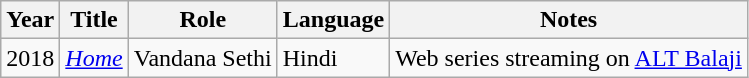<table class="wikitable sortable">
<tr>
<th>Year</th>
<th>Title</th>
<th>Role</th>
<th>Language</th>
<th>Notes</th>
</tr>
<tr>
<td>2018</td>
<td><em><a href='#'>Home</a></em></td>
<td>Vandana Sethi</td>
<td>Hindi</td>
<td>Web series streaming on <a href='#'>ALT Balaji</a></td>
</tr>
</table>
